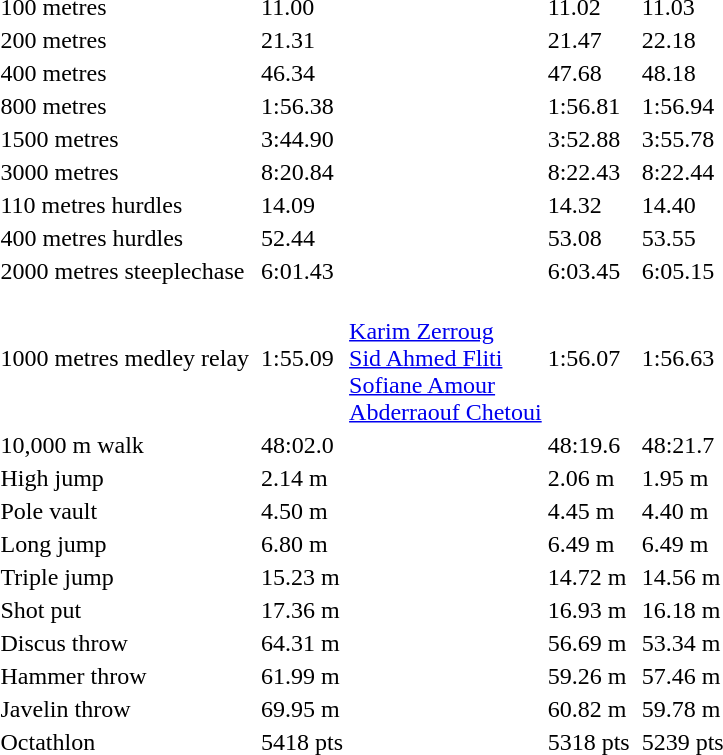<table>
<tr>
<td>100 metres</td>
<td></td>
<td>11.00</td>
<td></td>
<td>11.02</td>
<td></td>
<td>11.03</td>
</tr>
<tr>
<td>200 metres</td>
<td></td>
<td>21.31 </td>
<td></td>
<td>21.47</td>
<td></td>
<td>22.18</td>
</tr>
<tr>
<td>400 metres</td>
<td></td>
<td>46.34 </td>
<td></td>
<td>47.68</td>
<td></td>
<td>48.18</td>
</tr>
<tr>
<td>800 metres</td>
<td></td>
<td>1:56.38</td>
<td></td>
<td>1:56.81</td>
<td></td>
<td>1:56.94</td>
</tr>
<tr>
<td>1500 metres</td>
<td></td>
<td>3:44.90  </td>
<td></td>
<td>3:52.88</td>
<td></td>
<td>3:55.78</td>
</tr>
<tr>
<td>3000 metres</td>
<td></td>
<td>8:20.84</td>
<td></td>
<td>8:22.43</td>
<td></td>
<td>8:22.44</td>
</tr>
<tr>
<td>110 metres hurdles</td>
<td></td>
<td>14.09</td>
<td></td>
<td>14.32</td>
<td></td>
<td>14.40</td>
</tr>
<tr>
<td>400 metres hurdles</td>
<td></td>
<td>52.44 </td>
<td></td>
<td>53.08</td>
<td></td>
<td>53.55</td>
</tr>
<tr>
<td>2000 metres steeplechase</td>
<td></td>
<td>6:01.43</td>
<td></td>
<td>6:03.45</td>
<td></td>
<td>6:05.15</td>
</tr>
<tr>
<td>1000 metres medley relay</td>
<td></td>
<td>1:55.09</td>
<td><br><a href='#'>Karim Zerroug</a><br><a href='#'>Sid Ahmed Fliti</a><br><a href='#'>Sofiane Amour</a><br><a href='#'>Abderraouf Chetoui</a></td>
<td>1:56.07</td>
<td></td>
<td>1:56.63</td>
</tr>
<tr>
<td>10,000 m walk</td>
<td></td>
<td>48:02.0</td>
<td></td>
<td>48:19.6</td>
<td></td>
<td>48:21.7</td>
</tr>
<tr>
<td>High jump</td>
<td></td>
<td>2.14 m </td>
<td></td>
<td>2.06 m</td>
<td></td>
<td>1.95 m</td>
</tr>
<tr>
<td>Pole vault</td>
<td></td>
<td>4.50 m</td>
<td></td>
<td>4.45 m</td>
<td></td>
<td>4.40 m</td>
</tr>
<tr>
<td>Long jump</td>
<td></td>
<td>6.80 m</td>
<td></td>
<td>6.49 m</td>
<td></td>
<td>6.49 m</td>
</tr>
<tr>
<td>Triple jump</td>
<td></td>
<td>15.23 m </td>
<td></td>
<td>14.72 m</td>
<td></td>
<td>14.56 m</td>
</tr>
<tr>
<td>Shot put</td>
<td></td>
<td>17.36 m</td>
<td></td>
<td>16.93 m</td>
<td></td>
<td>16.18 m</td>
</tr>
<tr>
<td>Discus throw</td>
<td></td>
<td>64.31 m </td>
<td></td>
<td>56.69 m</td>
<td></td>
<td>53.34 m</td>
</tr>
<tr>
<td>Hammer throw</td>
<td></td>
<td>61.99 m</td>
<td></td>
<td>59.26 m</td>
<td></td>
<td>57.46 m</td>
</tr>
<tr>
<td>Javelin throw</td>
<td></td>
<td>69.95 m </td>
<td></td>
<td>60.82 m</td>
<td></td>
<td>59.78 m</td>
</tr>
<tr>
<td>Octathlon</td>
<td></td>
<td>5418 pts</td>
<td></td>
<td>5318 pts</td>
<td></td>
<td>5239 pts</td>
</tr>
</table>
